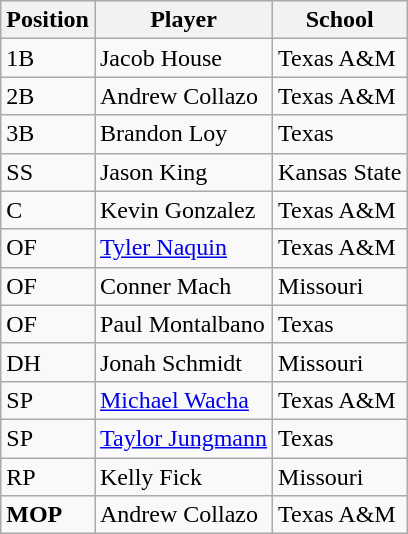<table class="wikitable">
<tr>
<th>Position</th>
<th>Player</th>
<th>School</th>
</tr>
<tr>
<td>1B</td>
<td>Jacob House</td>
<td>Texas A&M</td>
</tr>
<tr>
<td>2B</td>
<td>Andrew Collazo</td>
<td>Texas A&M</td>
</tr>
<tr>
<td>3B</td>
<td>Brandon Loy</td>
<td>Texas</td>
</tr>
<tr>
<td>SS</td>
<td>Jason King</td>
<td>Kansas State</td>
</tr>
<tr>
<td>C</td>
<td>Kevin Gonzalez</td>
<td>Texas A&M</td>
</tr>
<tr>
<td>OF</td>
<td><a href='#'>Tyler Naquin</a></td>
<td>Texas A&M</td>
</tr>
<tr>
<td>OF</td>
<td>Conner Mach</td>
<td>Missouri</td>
</tr>
<tr>
<td>OF</td>
<td>Paul Montalbano</td>
<td>Texas</td>
</tr>
<tr>
<td>DH</td>
<td>Jonah Schmidt</td>
<td>Missouri</td>
</tr>
<tr>
<td>SP</td>
<td><a href='#'>Michael Wacha</a></td>
<td>Texas A&M</td>
</tr>
<tr>
<td>SP</td>
<td><a href='#'>Taylor Jungmann</a></td>
<td>Texas</td>
</tr>
<tr>
<td>RP</td>
<td>Kelly Fick</td>
<td>Missouri</td>
</tr>
<tr>
<td><strong>MOP</strong></td>
<td>Andrew Collazo</td>
<td>Texas A&M</td>
</tr>
</table>
